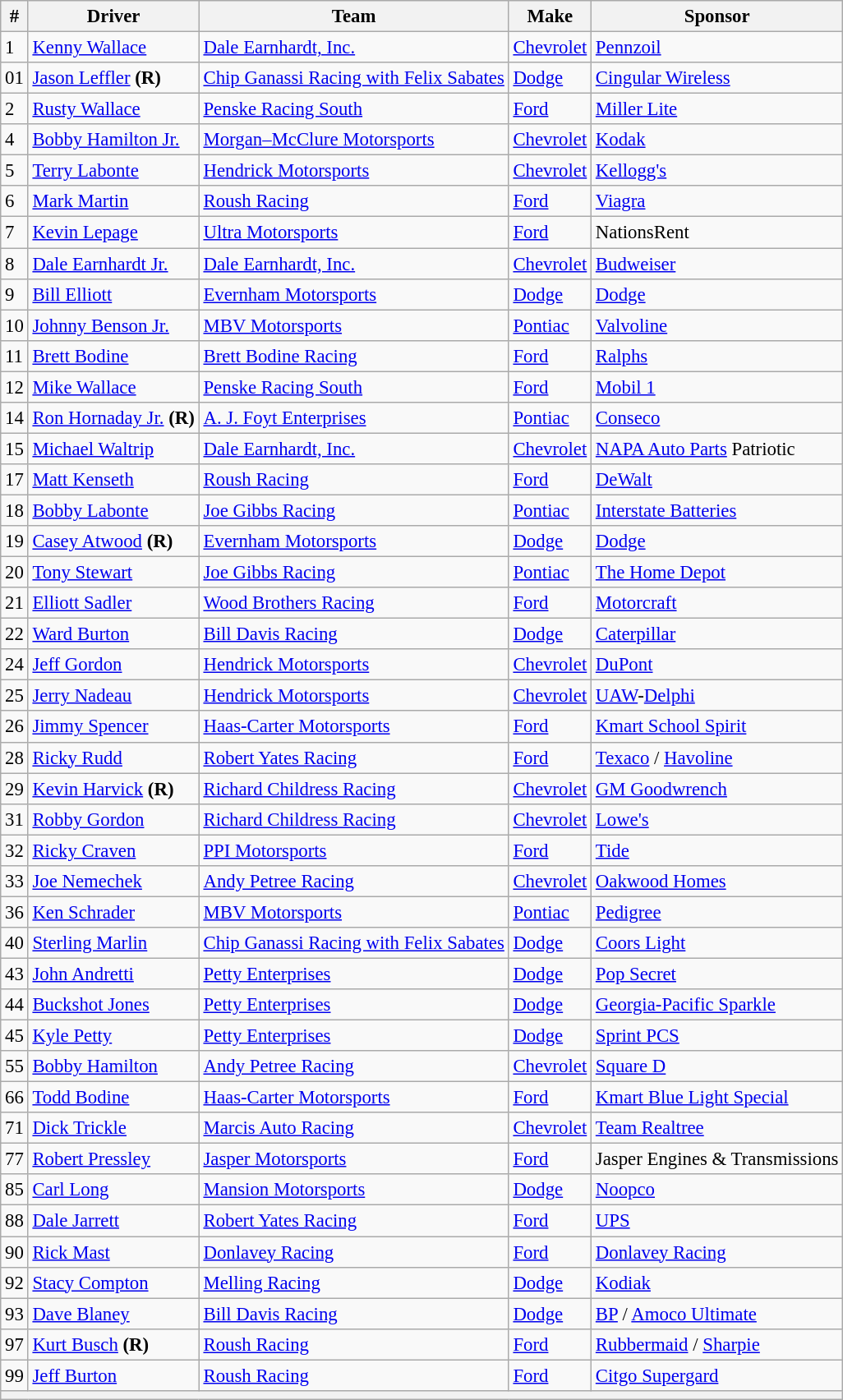<table class="wikitable" style="font-size:95%">
<tr>
<th>#</th>
<th>Driver</th>
<th>Team</th>
<th>Make</th>
<th>Sponsor</th>
</tr>
<tr>
<td>1</td>
<td><a href='#'>Kenny Wallace</a></td>
<td><a href='#'>Dale Earnhardt, Inc.</a></td>
<td><a href='#'>Chevrolet</a></td>
<td><a href='#'>Pennzoil</a></td>
</tr>
<tr>
<td>01</td>
<td><a href='#'>Jason Leffler</a> <strong>(R)</strong></td>
<td><a href='#'>Chip Ganassi Racing with Felix Sabates</a></td>
<td><a href='#'>Dodge</a></td>
<td><a href='#'>Cingular Wireless</a></td>
</tr>
<tr>
<td>2</td>
<td><a href='#'>Rusty Wallace</a></td>
<td><a href='#'>Penske Racing South</a></td>
<td><a href='#'>Ford</a></td>
<td><a href='#'>Miller Lite</a></td>
</tr>
<tr>
<td>4</td>
<td><a href='#'>Bobby Hamilton Jr.</a></td>
<td><a href='#'>Morgan–McClure Motorsports</a></td>
<td><a href='#'>Chevrolet</a></td>
<td><a href='#'>Kodak</a></td>
</tr>
<tr>
<td>5</td>
<td><a href='#'>Terry Labonte</a></td>
<td><a href='#'>Hendrick Motorsports</a></td>
<td><a href='#'>Chevrolet</a></td>
<td><a href='#'>Kellogg's</a></td>
</tr>
<tr>
<td>6</td>
<td><a href='#'>Mark Martin</a></td>
<td><a href='#'>Roush Racing</a></td>
<td><a href='#'>Ford</a></td>
<td><a href='#'>Viagra</a></td>
</tr>
<tr>
<td>7</td>
<td><a href='#'>Kevin Lepage</a></td>
<td><a href='#'>Ultra Motorsports</a></td>
<td><a href='#'>Ford</a></td>
<td>NationsRent</td>
</tr>
<tr>
<td>8</td>
<td><a href='#'>Dale Earnhardt Jr.</a></td>
<td><a href='#'>Dale Earnhardt, Inc.</a></td>
<td><a href='#'>Chevrolet</a></td>
<td><a href='#'>Budweiser</a></td>
</tr>
<tr>
<td>9</td>
<td><a href='#'>Bill Elliott</a></td>
<td><a href='#'>Evernham Motorsports</a></td>
<td><a href='#'>Dodge</a></td>
<td><a href='#'>Dodge</a></td>
</tr>
<tr>
<td>10</td>
<td><a href='#'>Johnny Benson Jr.</a></td>
<td><a href='#'>MBV Motorsports</a></td>
<td><a href='#'>Pontiac</a></td>
<td><a href='#'>Valvoline</a></td>
</tr>
<tr>
<td>11</td>
<td><a href='#'>Brett Bodine</a></td>
<td><a href='#'>Brett Bodine Racing</a></td>
<td><a href='#'>Ford</a></td>
<td><a href='#'>Ralphs</a></td>
</tr>
<tr>
<td>12</td>
<td><a href='#'>Mike Wallace</a></td>
<td><a href='#'>Penske Racing South</a></td>
<td><a href='#'>Ford</a></td>
<td><a href='#'>Mobil 1</a></td>
</tr>
<tr>
<td>14</td>
<td><a href='#'>Ron Hornaday Jr.</a> <strong>(R)</strong></td>
<td><a href='#'>A. J. Foyt Enterprises</a></td>
<td><a href='#'>Pontiac</a></td>
<td><a href='#'>Conseco</a></td>
</tr>
<tr>
<td>15</td>
<td><a href='#'>Michael Waltrip</a></td>
<td><a href='#'>Dale Earnhardt, Inc.</a></td>
<td><a href='#'>Chevrolet</a></td>
<td><a href='#'>NAPA Auto Parts</a> Patriotic</td>
</tr>
<tr>
<td>17</td>
<td><a href='#'>Matt Kenseth</a></td>
<td><a href='#'>Roush Racing</a></td>
<td><a href='#'>Ford</a></td>
<td><a href='#'>DeWalt</a></td>
</tr>
<tr>
<td>18</td>
<td><a href='#'>Bobby Labonte</a></td>
<td><a href='#'>Joe Gibbs Racing</a></td>
<td><a href='#'>Pontiac</a></td>
<td><a href='#'>Interstate Batteries</a></td>
</tr>
<tr>
<td>19</td>
<td><a href='#'>Casey Atwood</a> <strong>(R)</strong></td>
<td><a href='#'>Evernham Motorsports</a></td>
<td><a href='#'>Dodge</a></td>
<td><a href='#'>Dodge</a></td>
</tr>
<tr>
<td>20</td>
<td><a href='#'>Tony Stewart</a></td>
<td><a href='#'>Joe Gibbs Racing</a></td>
<td><a href='#'>Pontiac</a></td>
<td><a href='#'>The Home Depot</a></td>
</tr>
<tr>
<td>21</td>
<td><a href='#'>Elliott Sadler</a></td>
<td><a href='#'>Wood Brothers Racing</a></td>
<td><a href='#'>Ford</a></td>
<td><a href='#'>Motorcraft</a></td>
</tr>
<tr>
<td>22</td>
<td><a href='#'>Ward Burton</a></td>
<td><a href='#'>Bill Davis Racing</a></td>
<td><a href='#'>Dodge</a></td>
<td><a href='#'>Caterpillar</a></td>
</tr>
<tr>
<td>24</td>
<td><a href='#'>Jeff Gordon</a></td>
<td><a href='#'>Hendrick Motorsports</a></td>
<td><a href='#'>Chevrolet</a></td>
<td><a href='#'>DuPont</a></td>
</tr>
<tr>
<td>25</td>
<td><a href='#'>Jerry Nadeau</a></td>
<td><a href='#'>Hendrick Motorsports</a></td>
<td><a href='#'>Chevrolet</a></td>
<td><a href='#'>UAW</a>-<a href='#'>Delphi</a></td>
</tr>
<tr>
<td>26</td>
<td><a href='#'>Jimmy Spencer</a></td>
<td><a href='#'>Haas-Carter Motorsports</a></td>
<td><a href='#'>Ford</a></td>
<td><a href='#'>Kmart School Spirit</a></td>
</tr>
<tr>
<td>28</td>
<td><a href='#'>Ricky Rudd</a></td>
<td><a href='#'>Robert Yates Racing</a></td>
<td><a href='#'>Ford</a></td>
<td><a href='#'>Texaco</a> / <a href='#'>Havoline</a></td>
</tr>
<tr>
<td>29</td>
<td><a href='#'>Kevin Harvick</a> <strong>(R)</strong></td>
<td><a href='#'>Richard Childress Racing</a></td>
<td><a href='#'>Chevrolet</a></td>
<td><a href='#'>GM Goodwrench</a></td>
</tr>
<tr>
<td>31</td>
<td><a href='#'>Robby Gordon</a></td>
<td><a href='#'>Richard Childress Racing</a></td>
<td><a href='#'>Chevrolet</a></td>
<td><a href='#'>Lowe's</a></td>
</tr>
<tr>
<td>32</td>
<td><a href='#'>Ricky Craven</a></td>
<td><a href='#'>PPI Motorsports</a></td>
<td><a href='#'>Ford</a></td>
<td><a href='#'>Tide</a></td>
</tr>
<tr>
<td>33</td>
<td><a href='#'>Joe Nemechek</a></td>
<td><a href='#'>Andy Petree Racing</a></td>
<td><a href='#'>Chevrolet</a></td>
<td><a href='#'>Oakwood Homes</a></td>
</tr>
<tr>
<td>36</td>
<td><a href='#'>Ken Schrader</a></td>
<td><a href='#'>MBV Motorsports</a></td>
<td><a href='#'>Pontiac</a></td>
<td><a href='#'>Pedigree</a></td>
</tr>
<tr>
<td>40</td>
<td><a href='#'>Sterling Marlin</a></td>
<td><a href='#'>Chip Ganassi Racing with Felix Sabates</a></td>
<td><a href='#'>Dodge</a></td>
<td><a href='#'>Coors Light</a></td>
</tr>
<tr>
<td>43</td>
<td><a href='#'>John Andretti</a></td>
<td><a href='#'>Petty Enterprises</a></td>
<td><a href='#'>Dodge</a></td>
<td><a href='#'>Pop Secret</a></td>
</tr>
<tr>
<td>44</td>
<td><a href='#'>Buckshot Jones</a></td>
<td><a href='#'>Petty Enterprises</a></td>
<td><a href='#'>Dodge</a></td>
<td><a href='#'>Georgia-Pacific Sparkle</a></td>
</tr>
<tr>
<td>45</td>
<td><a href='#'>Kyle Petty</a></td>
<td><a href='#'>Petty Enterprises</a></td>
<td><a href='#'>Dodge</a></td>
<td><a href='#'>Sprint PCS</a></td>
</tr>
<tr>
<td>55</td>
<td><a href='#'>Bobby Hamilton</a></td>
<td><a href='#'>Andy Petree Racing</a></td>
<td><a href='#'>Chevrolet</a></td>
<td><a href='#'>Square D</a></td>
</tr>
<tr>
<td>66</td>
<td><a href='#'>Todd Bodine</a></td>
<td><a href='#'>Haas-Carter Motorsports</a></td>
<td><a href='#'>Ford</a></td>
<td><a href='#'>Kmart Blue Light Special</a></td>
</tr>
<tr>
<td>71</td>
<td><a href='#'>Dick Trickle</a></td>
<td><a href='#'>Marcis Auto Racing</a></td>
<td><a href='#'>Chevrolet</a></td>
<td><a href='#'>Team Realtree</a></td>
</tr>
<tr>
<td>77</td>
<td><a href='#'>Robert Pressley</a></td>
<td><a href='#'>Jasper Motorsports</a></td>
<td><a href='#'>Ford</a></td>
<td>Jasper Engines & Transmissions</td>
</tr>
<tr>
<td>85</td>
<td><a href='#'>Carl Long</a></td>
<td><a href='#'>Mansion Motorsports</a></td>
<td><a href='#'>Dodge</a></td>
<td><a href='#'>Noopco</a></td>
</tr>
<tr>
<td>88</td>
<td><a href='#'>Dale Jarrett</a></td>
<td><a href='#'>Robert Yates Racing</a></td>
<td><a href='#'>Ford</a></td>
<td><a href='#'>UPS</a></td>
</tr>
<tr>
<td>90</td>
<td><a href='#'>Rick Mast</a></td>
<td><a href='#'>Donlavey Racing</a></td>
<td><a href='#'>Ford</a></td>
<td><a href='#'>Donlavey Racing</a></td>
</tr>
<tr>
<td>92</td>
<td><a href='#'>Stacy Compton</a></td>
<td><a href='#'>Melling Racing</a></td>
<td><a href='#'>Dodge</a></td>
<td><a href='#'>Kodiak</a></td>
</tr>
<tr>
<td>93</td>
<td><a href='#'>Dave Blaney</a></td>
<td><a href='#'>Bill Davis Racing</a></td>
<td><a href='#'>Dodge</a></td>
<td><a href='#'>BP</a> / <a href='#'>Amoco Ultimate</a></td>
</tr>
<tr>
<td>97</td>
<td><a href='#'>Kurt Busch</a> <strong>(R)</strong></td>
<td><a href='#'>Roush Racing</a></td>
<td><a href='#'>Ford</a></td>
<td><a href='#'>Rubbermaid</a> / <a href='#'>Sharpie</a></td>
</tr>
<tr>
<td>99</td>
<td><a href='#'>Jeff Burton</a></td>
<td><a href='#'>Roush Racing</a></td>
<td><a href='#'>Ford</a></td>
<td><a href='#'>Citgo Supergard</a></td>
</tr>
<tr>
<th colspan="5"></th>
</tr>
</table>
